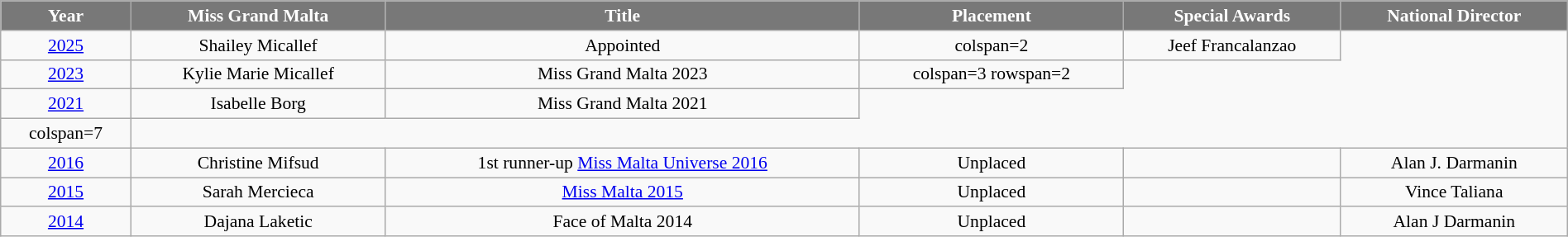<table class="wikitable" style="font-size: 90%; text-align:center; width:100%">
<tr>
<th style="background-color:#787878;color:#FFFFFF;">Year</th>
<th style="background-color:#787878;color:#FFFFFF;">Miss Grand Malta</th>
<th style="background-color:#787878;color:#FFFFFF;">Title</th>
<th style="background-color:#787878;color:#FFFFFF;">Placement</th>
<th style="background-color:#787878;color:#FFFFFF;">Special Awards</th>
<th style="background-color:#787878;color:#FFFFFF;">National Director</th>
</tr>
<tr>
<td><a href='#'>2025</a></td>
<td>Shailey Micallef</td>
<td>Appointed</td>
<td>colspan=2 </td>
<td>Jeef Francalanzao</td>
</tr>
<tr>
<td><a href='#'>2023</a></td>
<td>Kylie Marie Micallef</td>
<td>Miss Grand Malta 2023</td>
<td>colspan=3 rowspan=2 </td>
</tr>
<tr>
<td><a href='#'>2021</a></td>
<td>Isabelle Borg</td>
<td>Miss Grand Malta 2021</td>
</tr>
<tr>
<td>colspan=7 </td>
</tr>
<tr>
<td><a href='#'>2016</a></td>
<td>Christine Mifsud</td>
<td>1st runner-up <a href='#'>Miss Malta Universe 2016</a></td>
<td>Unplaced</td>
<td></td>
<td>Alan J. Darmanin</td>
</tr>
<tr>
<td><a href='#'>2015</a></td>
<td>Sarah Mercieca</td>
<td><a href='#'>Miss Malta 2015</a></td>
<td>Unplaced</td>
<td></td>
<td>Vince Taliana</td>
</tr>
<tr>
<td><a href='#'>2014</a></td>
<td>Dajana Laketic</td>
<td>Face of Malta 2014</td>
<td>Unplaced</td>
<td></td>
<td>Alan J Darmanin</td>
</tr>
</table>
